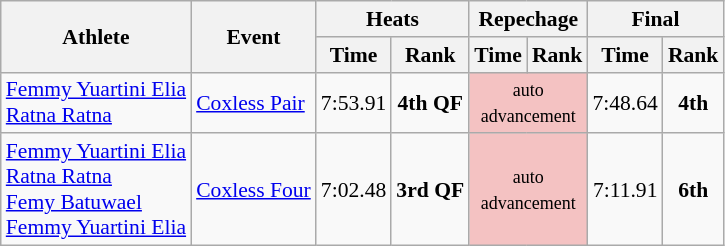<table class=wikitable style="font-size:90%">
<tr>
<th rowspan=2>Athlete</th>
<th rowspan=2>Event</th>
<th colspan=2>Heats</th>
<th colspan=2>Repechage</th>
<th colspan=2>Final</th>
</tr>
<tr>
<th>Time</th>
<th>Rank</th>
<th>Time</th>
<th>Rank</th>
<th>Time</th>
<th>Rank</th>
</tr>
<tr>
<td><a href='#'>Femmy Yuartini Elia</a><br><a href='#'>Ratna Ratna</a></td>
<td><a href='#'>Coxless Pair</a></td>
<td align=center>7:53.91</td>
<td align=center><strong>4th QF</strong></td>
<td colspan="2" style="text-align:center; background:#f4c2c2;"><small>auto<br>advancement</small></td>
<td align=center>7:48.64</td>
<td align=center><strong>4th</strong></td>
</tr>
<tr>
<td><a href='#'>Femmy Yuartini Elia</a><br><a href='#'>Ratna Ratna</a><br><a href='#'>Femy Batuwael</a><br><a href='#'>Femmy Yuartini Elia</a></td>
<td><a href='#'>Coxless Four</a></td>
<td align=center>7:02.48</td>
<td align=center><strong>3rd QF</strong></td>
<td colspan="2" style="text-align:center; background:#f4c2c2;"><small>auto<br>advancement</small></td>
<td align=center>7:11.91</td>
<td align=center><strong>6th</strong></td>
</tr>
</table>
